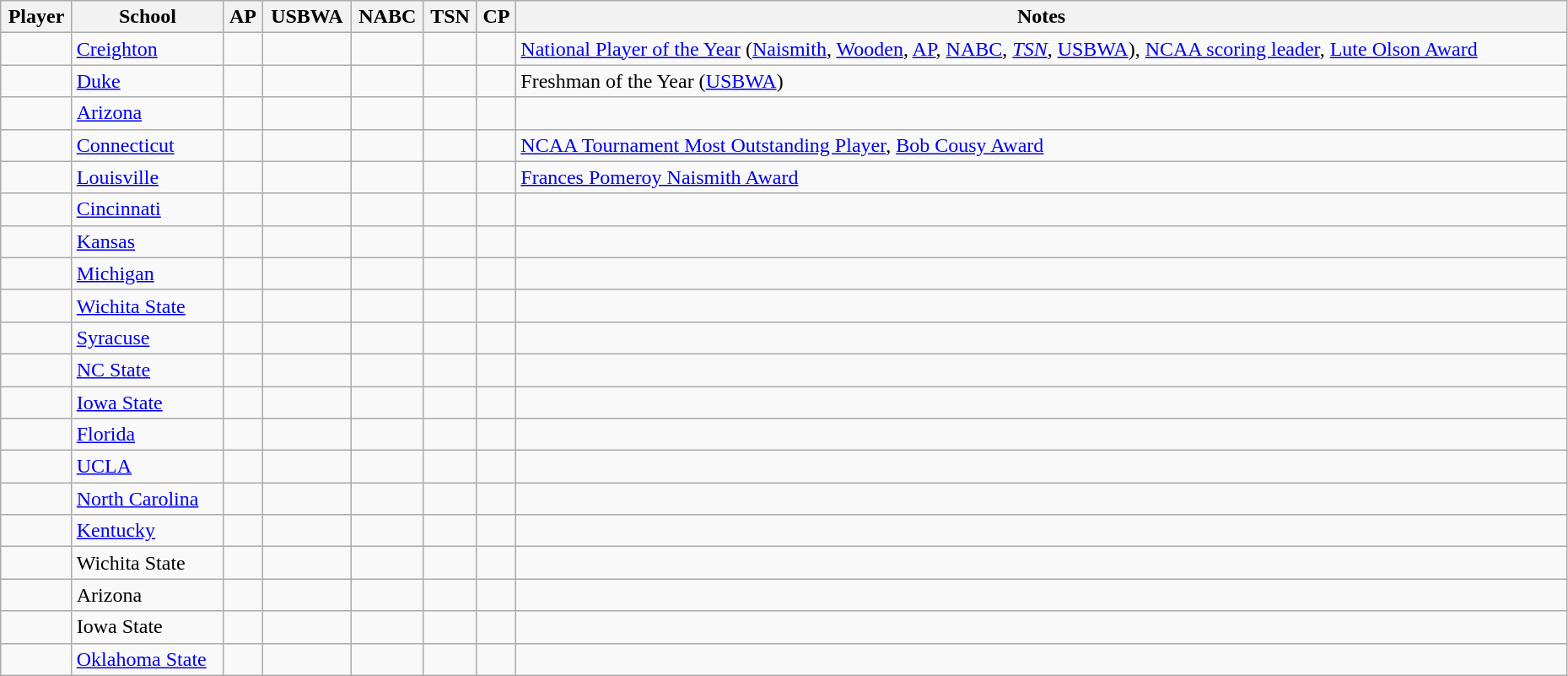<table class="wikitable sortable" style="width:98%;">
<tr>
<th>Player</th>
<th>School</th>
<th>AP</th>
<th>USBWA</th>
<th>NABC</th>
<th>TSN</th>
<th>CP</th>
<th class="unsortable">Notes</th>
</tr>
<tr>
<td></td>
<td><a href='#'>Creighton</a></td>
<td></td>
<td></td>
<td></td>
<td></td>
<td></td>
<td><a href='#'>National Player of the Year</a> (<a href='#'>Naismith</a>, <a href='#'>Wooden</a>, <a href='#'>AP</a>, <a href='#'>NABC</a>, <em><a href='#'>TSN</a></em>, <a href='#'>USBWA</a>), <a href='#'>NCAA scoring leader</a>, <a href='#'>Lute Olson Award</a></td>
</tr>
<tr>
<td></td>
<td><a href='#'>Duke</a></td>
<td></td>
<td></td>
<td></td>
<td></td>
<td></td>
<td>Freshman of the Year (<a href='#'>USBWA</a>)</td>
</tr>
<tr>
<td></td>
<td><a href='#'>Arizona</a></td>
<td></td>
<td></td>
<td></td>
<td></td>
<td></td>
<td></td>
</tr>
<tr>
<td></td>
<td><a href='#'>Connecticut</a></td>
<td></td>
<td></td>
<td></td>
<td></td>
<td></td>
<td><a href='#'>NCAA Tournament Most Outstanding Player</a>, <a href='#'>Bob Cousy Award</a></td>
</tr>
<tr>
<td></td>
<td><a href='#'>Louisville</a></td>
<td></td>
<td></td>
<td></td>
<td></td>
<td></td>
<td><a href='#'>Frances Pomeroy Naismith Award</a></td>
</tr>
<tr>
<td></td>
<td><a href='#'>Cincinnati</a></td>
<td></td>
<td></td>
<td></td>
<td></td>
<td></td>
<td></td>
</tr>
<tr>
<td></td>
<td><a href='#'>Kansas</a></td>
<td></td>
<td></td>
<td></td>
<td></td>
<td></td>
<td></td>
</tr>
<tr>
<td></td>
<td><a href='#'>Michigan</a></td>
<td></td>
<td></td>
<td></td>
<td></td>
<td></td>
<td></td>
</tr>
<tr>
<td></td>
<td><a href='#'>Wichita State</a></td>
<td></td>
<td></td>
<td></td>
<td></td>
<td></td>
<td></td>
</tr>
<tr>
<td></td>
<td><a href='#'>Syracuse</a></td>
<td></td>
<td></td>
<td></td>
<td></td>
<td></td>
<td></td>
</tr>
<tr>
<td></td>
<td><a href='#'>NC State</a></td>
<td></td>
<td></td>
<td></td>
<td></td>
<td></td>
<td></td>
</tr>
<tr>
<td></td>
<td><a href='#'>Iowa State</a></td>
<td></td>
<td></td>
<td></td>
<td></td>
<td></td>
<td></td>
</tr>
<tr>
<td></td>
<td><a href='#'>Florida</a></td>
<td></td>
<td></td>
<td></td>
<td></td>
<td></td>
<td></td>
</tr>
<tr>
<td></td>
<td><a href='#'>UCLA</a></td>
<td></td>
<td></td>
<td></td>
<td></td>
<td></td>
<td></td>
</tr>
<tr>
<td></td>
<td><a href='#'>North Carolina</a></td>
<td></td>
<td></td>
<td></td>
<td></td>
<td></td>
<td></td>
</tr>
<tr>
<td></td>
<td><a href='#'>Kentucky</a></td>
<td></td>
<td></td>
<td></td>
<td></td>
<td></td>
<td></td>
</tr>
<tr>
<td></td>
<td>Wichita State</td>
<td></td>
<td></td>
<td></td>
<td></td>
<td></td>
<td></td>
</tr>
<tr>
<td></td>
<td>Arizona</td>
<td></td>
<td></td>
<td></td>
<td></td>
<td></td>
<td></td>
</tr>
<tr>
<td></td>
<td>Iowa State</td>
<td></td>
<td></td>
<td></td>
<td></td>
<td></td>
<td></td>
</tr>
<tr>
<td></td>
<td><a href='#'>Oklahoma State</a></td>
<td></td>
<td></td>
<td></td>
<td></td>
<td></td>
<td></td>
</tr>
</table>
